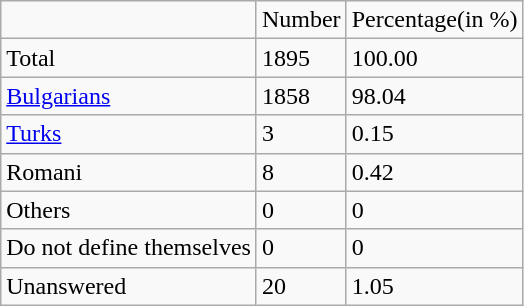<table class="wikitable">
<tr>
<td></td>
<td>Number</td>
<td>Percentage(in %)</td>
</tr>
<tr>
<td>Total</td>
<td>1895</td>
<td>100.00</td>
</tr>
<tr>
<td><a href='#'>Bulgarians</a></td>
<td>1858</td>
<td>98.04</td>
</tr>
<tr>
<td><a href='#'>Turks</a></td>
<td>3</td>
<td>0.15</td>
</tr>
<tr>
<td>Romani</td>
<td>8</td>
<td>0.42</td>
</tr>
<tr>
<td>Others</td>
<td>0</td>
<td>0</td>
</tr>
<tr>
<td>Do not define themselves</td>
<td>0</td>
<td>0</td>
</tr>
<tr>
<td>Unanswered</td>
<td>20</td>
<td>1.05</td>
</tr>
</table>
